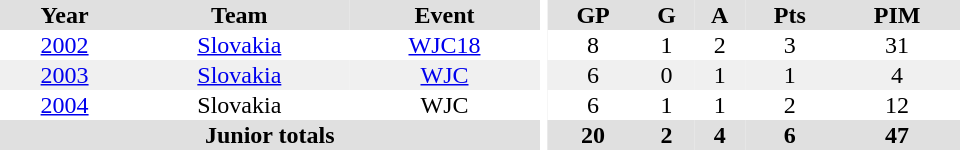<table border="0" cellpadding="1" cellspacing="0" ID="Table3" style="text-align:center; width:40em">
<tr ALIGN="center" bgcolor="#e0e0e0">
<th>Year</th>
<th>Team</th>
<th>Event</th>
<th rowspan="99" bgcolor="#ffffff"></th>
<th>GP</th>
<th>G</th>
<th>A</th>
<th>Pts</th>
<th>PIM</th>
</tr>
<tr>
<td><a href='#'>2002</a></td>
<td><a href='#'>Slovakia</a></td>
<td><a href='#'>WJC18</a></td>
<td>8</td>
<td>1</td>
<td>2</td>
<td>3</td>
<td>31</td>
</tr>
<tr bgcolor="#f0f0f0">
<td><a href='#'>2003</a></td>
<td><a href='#'>Slovakia</a></td>
<td><a href='#'>WJC</a></td>
<td>6</td>
<td>0</td>
<td>1</td>
<td>1</td>
<td>4</td>
</tr>
<tr>
<td><a href='#'>2004</a></td>
<td>Slovakia</td>
<td>WJC</td>
<td>6</td>
<td>1</td>
<td>1</td>
<td>2</td>
<td>12</td>
</tr>
<tr bgcolor="#e0e0e0">
<th colspan="3">Junior totals</th>
<th>20</th>
<th>2</th>
<th>4</th>
<th>6</th>
<th>47</th>
</tr>
</table>
